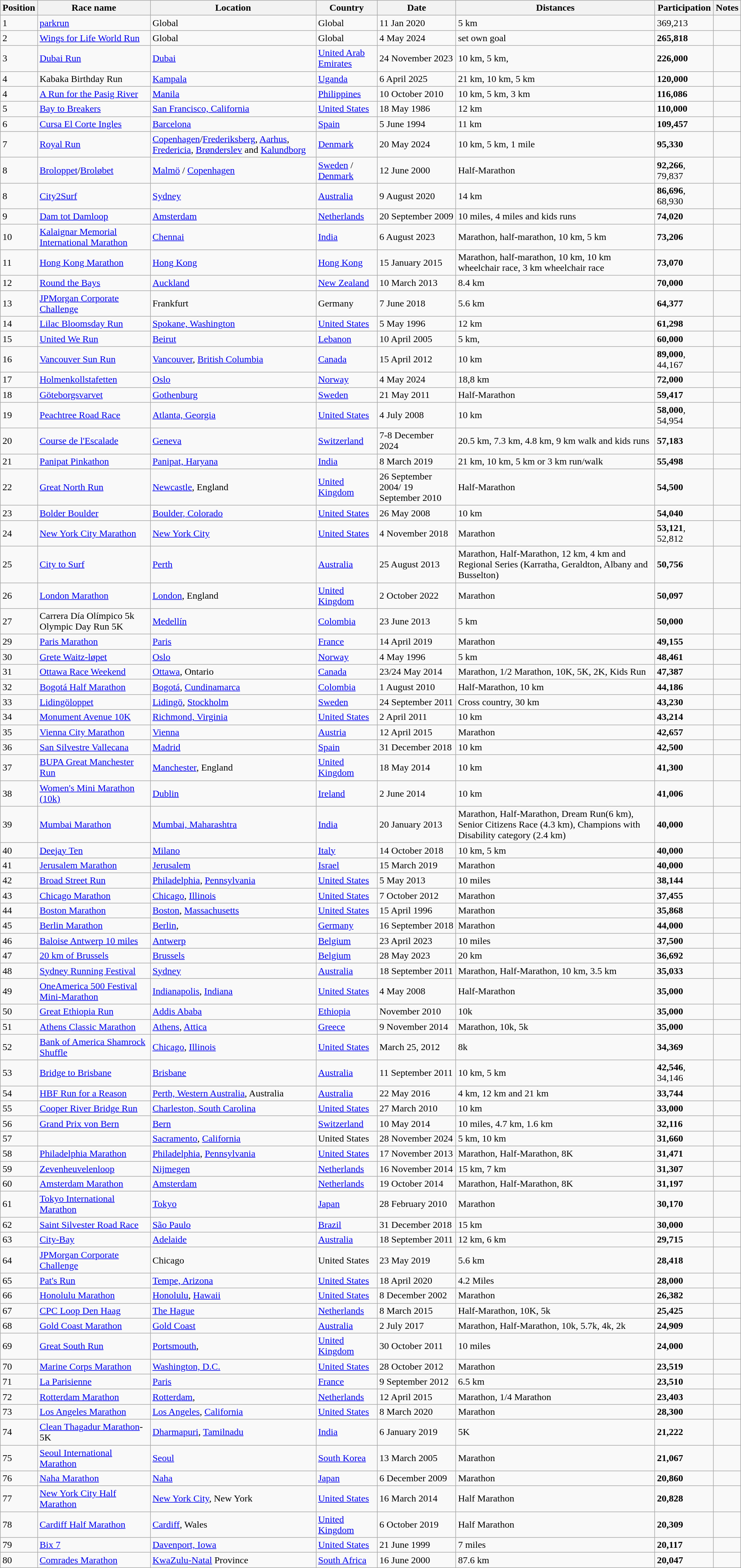<table class="wikitable sortable">
<tr>
<th>Position</th>
<th>Race name</th>
<th>Location</th>
<th>Country</th>
<th>Date</th>
<th>Distances</th>
<th>Participation</th>
<th>Notes</th>
</tr>
<tr>
<td>1</td>
<td><a href='#'>parkrun</a></td>
<td>Global</td>
<td>Global</td>
<td>11 Jan 2020</td>
<td>5 km</td>
<td>369,213</td>
<td></td>
</tr>
<tr>
<td>2</td>
<td><a href='#'>Wings for Life World Run</a></td>
<td>Global</td>
<td>Global</td>
<td>4 May 2024</td>
<td>set own goal</td>
<td><strong>265,818</strong></td>
<td></td>
</tr>
<tr>
<td>3</td>
<td><a href='#'>Dubai Run</a></td>
<td><a href='#'>Dubai</a></td>
<td><a href='#'>United Arab Emirates</a></td>
<td>24 November 2023</td>
<td>10 km, 5 km,</td>
<td><strong>226,000</strong></td>
<td></td>
</tr>
<tr>
<td>4</td>
<td>Kabaka Birthday Run</td>
<td><a href='#'>Kampala</a></td>
<td><a href='#'>Uganda</a></td>
<td>6 April 2025</td>
<td>21 km, 10 km, 5 km</td>
<td><strong>120,000</strong></td>
<td></td>
</tr>
<tr>
<td>4</td>
<td><a href='#'>A Run for the Pasig River</a></td>
<td><a href='#'>Manila</a></td>
<td><a href='#'>Philippines</a></td>
<td>10 October 2010</td>
<td>10 km, 5 km, 3 km</td>
<td><strong>116,086</strong></td>
<td></td>
</tr>
<tr>
<td>5</td>
<td><a href='#'>Bay to Breakers</a></td>
<td><a href='#'>San Francisco, California</a></td>
<td><a href='#'>United States</a></td>
<td>18 May 1986</td>
<td>12 km</td>
<td><strong>110,000</strong></td>
<td></td>
</tr>
<tr>
<td>6</td>
<td><a href='#'>Cursa El Corte Ingles</a></td>
<td><a href='#'>Barcelona</a></td>
<td><a href='#'>Spain</a></td>
<td>5 June 1994</td>
<td>11 km</td>
<td><strong>109,457</strong></td>
<td></td>
</tr>
<tr>
<td>7</td>
<td><a href='#'>Royal Run</a></td>
<td><a href='#'>Copenhagen</a>/<a href='#'>Frederiksberg</a>, <a href='#'>Aarhus</a>, <a href='#'>Fredericia</a>, <a href='#'>Brønderslev</a> and <a href='#'>Kalundborg</a></td>
<td><a href='#'>Denmark</a></td>
<td>20 May 2024</td>
<td>10 km, 5 km, 1 mile</td>
<td><strong>95,330</strong></td>
<td></td>
</tr>
<tr>
<td>8</td>
<td><a href='#'>Broloppet</a>/<a href='#'>Broløbet</a></td>
<td><a href='#'>Malmö</a> / <a href='#'>Copenhagen</a></td>
<td><a href='#'>Sweden</a> / <a href='#'>Denmark</a></td>
<td>12 June 2000</td>
<td>Half-Marathon</td>
<td><strong>92,266</strong>, 79,837</td>
<td></td>
</tr>
<tr>
<td>8</td>
<td><a href='#'>City2Surf</a></td>
<td><a href='#'>Sydney</a></td>
<td><a href='#'>Australia</a></td>
<td>9 August 2020</td>
<td>14 km</td>
<td><strong>86,696</strong>, 68,930</td>
<td></td>
</tr>
<tr>
<td>9</td>
<td><a href='#'>Dam tot Damloop</a></td>
<td><a href='#'>Amsterdam</a></td>
<td><a href='#'>Netherlands</a></td>
<td>20 September 2009</td>
<td>10 miles, 4 miles and kids runs</td>
<td><strong>74,020</strong></td>
<td></td>
</tr>
<tr>
<td>10</td>
<td><a href='#'>Kalaignar Memorial International Marathon</a></td>
<td><a href='#'>Chennai</a></td>
<td><a href='#'>India</a></td>
<td>6 August 2023</td>
<td>Marathon, half-marathon, 10 km, 5 km</td>
<td><strong>73,206</strong></td>
<td></td>
</tr>
<tr>
<td>11</td>
<td><a href='#'>Hong Kong Marathon</a></td>
<td><a href='#'>Hong Kong</a></td>
<td><a href='#'>Hong Kong</a></td>
<td>15 January 2015</td>
<td>Marathon, half-marathon, 10 km, 10 km wheelchair race, 3 km wheelchair race</td>
<td><strong>73,070</strong></td>
<td></td>
</tr>
<tr>
<td>12</td>
<td><a href='#'>Round the Bays</a></td>
<td><a href='#'>Auckland</a></td>
<td><a href='#'>New Zealand</a></td>
<td>10 March 2013</td>
<td>8.4 km</td>
<td><strong>70,000</strong></td>
<td></td>
</tr>
<tr>
<td>13</td>
<td><a href='#'>JPMorgan Corporate Challenge</a></td>
<td>Frankfurt</td>
<td>Germany</td>
<td>7 June 2018</td>
<td>5.6 km</td>
<td><strong>64,377</strong></td>
<td></td>
</tr>
<tr>
<td>14</td>
<td><a href='#'>Lilac Bloomsday Run</a></td>
<td><a href='#'>Spokane, Washington</a></td>
<td><a href='#'>United States</a></td>
<td>5 May 1996</td>
<td>12 km</td>
<td><strong>61,298</strong></td>
<td></td>
</tr>
<tr>
<td>15</td>
<td><a href='#'>United We Run</a></td>
<td><a href='#'>Beirut</a></td>
<td><a href='#'>Lebanon</a></td>
<td>10 April 2005</td>
<td>5 km,</td>
<td><strong>60,000</strong></td>
<td></td>
</tr>
<tr>
<td>16</td>
<td><a href='#'>Vancouver Sun Run</a></td>
<td><a href='#'>Vancouver</a>, <a href='#'>British Columbia</a></td>
<td><a href='#'>Canada</a></td>
<td>15 April 2012</td>
<td>10 km</td>
<td><strong>89,000</strong>, 44,167</td>
<td></td>
</tr>
<tr>
<td>17</td>
<td><a href='#'>Holmenkollstafetten</a></td>
<td><a href='#'>Oslo</a></td>
<td><a href='#'>Norway</a></td>
<td>4 May 2024</td>
<td>18,8 km</td>
<td><strong>72,000</strong></td>
<td></td>
</tr>
<tr>
<td>18</td>
<td><a href='#'>Göteborgsvarvet</a></td>
<td><a href='#'>Gothenburg</a></td>
<td><a href='#'>Sweden</a></td>
<td>21 May 2011</td>
<td>Half-Marathon</td>
<td><strong>59,417</strong></td>
<td></td>
</tr>
<tr>
<td>19</td>
<td><a href='#'>Peachtree Road Race</a></td>
<td><a href='#'>Atlanta, Georgia</a></td>
<td><a href='#'>United States</a></td>
<td>4 July 2008</td>
<td>10 km</td>
<td><strong>58,000</strong>, 54,954</td>
<td></td>
</tr>
<tr>
<td>20</td>
<td><a href='#'>Course de l'Escalade</a></td>
<td><a href='#'>Geneva</a></td>
<td><a href='#'>Switzerland</a></td>
<td>7-8 December 2024</td>
<td>20.5 km, 7.3 km, 4.8 km, 9 km walk and kids runs</td>
<td><strong>57,183</strong></td>
<td></td>
</tr>
<tr>
<td>21</td>
<td><a href='#'>Panipat Pinkathon</a></td>
<td><a href='#'>Panipat, Haryana</a></td>
<td><a href='#'>India</a></td>
<td>8 March 2019</td>
<td>21 km, 10 km, 5 km or 3 km run/walk</td>
<td><strong>55,498</strong><br></td>
<td></td>
</tr>
<tr>
<td>22</td>
<td><a href='#'>Great North Run</a></td>
<td><a href='#'>Newcastle</a>, England</td>
<td><a href='#'>United Kingdom</a></td>
<td>26 September 2004/  19 September 2010</td>
<td>Half-Marathon</td>
<td><strong>54,500</strong></td>
<td></td>
</tr>
<tr>
<td>23</td>
<td><a href='#'>Bolder Boulder</a></td>
<td><a href='#'>Boulder, Colorado</a></td>
<td><a href='#'>United States</a></td>
<td>26 May 2008</td>
<td>10 km</td>
<td><strong>54,040</strong></td>
<td></td>
</tr>
<tr>
<td>24</td>
<td><a href='#'>New York City Marathon</a></td>
<td><a href='#'>New York City</a></td>
<td><a href='#'>United States</a></td>
<td>4 November 2018</td>
<td>Marathon</td>
<td><strong>53,121</strong>, 52,812</td>
<td></td>
</tr>
<tr>
<td>25</td>
<td><a href='#'>City to Surf</a></td>
<td><a href='#'>Perth</a></td>
<td><a href='#'>Australia</a></td>
<td>25 August 2013</td>
<td>Marathon, Half-Marathon, 12 km, 4 km and Regional Series (Karratha, Geraldton, Albany and Busselton)</td>
<td><strong>50,756</strong></td>
<td></td>
</tr>
<tr>
<td>26</td>
<td><a href='#'>London Marathon</a></td>
<td><a href='#'>London</a>, England</td>
<td><a href='#'>United Kingdom</a></td>
<td>2 October 2022</td>
<td>Marathon</td>
<td><strong>50,097</strong></td>
<td></td>
</tr>
<tr>
<td>27</td>
<td>Carrera Día Olímpico 5k Olympic Day Run 5K</td>
<td><a href='#'>Medellín</a></td>
<td><a href='#'>Colombia</a></td>
<td>23 June 2013</td>
<td>5 km</td>
<td><strong>50,000</strong></td>
<td></td>
</tr>
<tr>
<td>29</td>
<td><a href='#'>Paris Marathon</a></td>
<td><a href='#'>Paris</a></td>
<td><a href='#'>France</a></td>
<td>14 April 2019</td>
<td>Marathon</td>
<td><strong>49,155</strong></td>
<td></td>
</tr>
<tr>
<td>30</td>
<td><a href='#'>Grete Waitz-løpet</a></td>
<td><a href='#'>Oslo</a></td>
<td><a href='#'>Norway</a></td>
<td>4 May 1996</td>
<td>5 km</td>
<td><strong>48,461</strong></td>
<td></td>
</tr>
<tr>
<td>31</td>
<td><a href='#'>Ottawa Race Weekend</a></td>
<td><a href='#'>Ottawa</a>, Ontario</td>
<td><a href='#'>Canada</a></td>
<td>23/24 May 2014</td>
<td>Marathon, 1/2 Marathon, 10K, 5K, 2K, Kids Run</td>
<td><strong>47,387</strong></td>
<td></td>
</tr>
<tr>
<td>32</td>
<td><a href='#'>Bogotá Half Marathon</a></td>
<td><a href='#'>Bogotá</a>, <a href='#'>Cundinamarca</a></td>
<td><a href='#'>Colombia</a></td>
<td>1 August 2010</td>
<td>Half-Marathon, 10 km</td>
<td><strong>44,186</strong></td>
<td></td>
</tr>
<tr>
<td>33</td>
<td><a href='#'>Lidingöloppet</a></td>
<td><a href='#'>Lidingö</a>, <a href='#'>Stockholm</a></td>
<td><a href='#'>Sweden</a></td>
<td>24 September 2011</td>
<td>Cross country, 30 km</td>
<td><strong>43,230</strong></td>
<td></td>
</tr>
<tr>
<td>34</td>
<td><a href='#'>Monument Avenue 10K</a></td>
<td><a href='#'>Richmond, Virginia</a></td>
<td><a href='#'>United States</a></td>
<td>2 April 2011</td>
<td>10 km</td>
<td><strong>43,214</strong></td>
<td></td>
</tr>
<tr>
<td>35</td>
<td><a href='#'>Vienna City Marathon</a></td>
<td><a href='#'>Vienna</a></td>
<td><a href='#'>Austria</a></td>
<td>12 April 2015</td>
<td>Marathon</td>
<td><strong>42,657</strong></td>
<td></td>
</tr>
<tr>
<td>36</td>
<td><a href='#'>San Silvestre Vallecana</a></td>
<td><a href='#'>Madrid</a></td>
<td><a href='#'>Spain</a></td>
<td>31 December 2018</td>
<td>10 km</td>
<td><strong>42,500</strong></td>
<td></td>
</tr>
<tr>
<td>37</td>
<td><a href='#'>BUPA Great Manchester Run</a></td>
<td><a href='#'>Manchester</a>, England</td>
<td><a href='#'>United Kingdom</a></td>
<td>18 May 2014</td>
<td>10 km</td>
<td><strong>41,300</strong></td>
<td></td>
</tr>
<tr>
<td>38</td>
<td><a href='#'>Women's Mini Marathon (10k)</a></td>
<td><a href='#'>Dublin</a></td>
<td><a href='#'>Ireland</a></td>
<td>2 June 2014</td>
<td>10 km</td>
<td><strong>41,006</strong></td>
<td></td>
</tr>
<tr>
<td>39</td>
<td><a href='#'>Mumbai Marathon</a></td>
<td><a href='#'>Mumbai, Maharashtra</a></td>
<td><a href='#'>India</a></td>
<td>20 January 2013</td>
<td>Marathon, Half-Marathon, Dream Run(6 km), Senior Citizens Race (4.3 km), Champions with Disability category (2.4 km)</td>
<td><strong>40,000</strong></td>
<td></td>
</tr>
<tr>
<td>40</td>
<td><a href='#'>Deejay Ten</a></td>
<td><a href='#'>Milano</a></td>
<td><a href='#'>Italy</a></td>
<td>14 October 2018</td>
<td>10 km, 5 km</td>
<td><strong>40,000</strong></td>
<td></td>
</tr>
<tr>
<td>41</td>
<td><a href='#'>Jerusalem Marathon</a></td>
<td><a href='#'>Jerusalem</a></td>
<td><a href='#'>Israel</a></td>
<td>15 March 2019</td>
<td>Marathon</td>
<td><strong>40,000</strong></td>
<td></td>
</tr>
<tr>
<td>42</td>
<td><a href='#'>Broad Street Run</a></td>
<td><a href='#'>Philadelphia</a>, <a href='#'>Pennsylvania</a></td>
<td><a href='#'>United States</a></td>
<td>5 May 2013</td>
<td>10 miles</td>
<td><strong>38,144</strong></td>
<td></td>
</tr>
<tr>
<td>43</td>
<td><a href='#'>Chicago Marathon</a></td>
<td><a href='#'>Chicago</a>, <a href='#'>Illinois</a></td>
<td><a href='#'>United States</a></td>
<td>7 October 2012</td>
<td>Marathon</td>
<td><strong>37,455</strong></td>
<td></td>
</tr>
<tr>
<td>44</td>
<td><a href='#'>Boston Marathon</a></td>
<td><a href='#'>Boston</a>, <a href='#'>Massachusetts</a></td>
<td><a href='#'>United States</a></td>
<td>15 April 1996</td>
<td>Marathon</td>
<td><strong>35,868</strong></td>
<td></td>
</tr>
<tr>
<td>45</td>
<td><a href='#'>Berlin Marathon</a></td>
<td><a href='#'>Berlin</a>,</td>
<td><a href='#'>Germany</a></td>
<td>16 September 2018</td>
<td>Marathon</td>
<td><strong>44,000</strong></td>
<td></td>
</tr>
<tr>
<td>46</td>
<td><a href='#'>Baloise Antwerp 10 miles</a></td>
<td><a href='#'>Antwerp</a></td>
<td><a href='#'>Belgium</a></td>
<td>23 April 2023</td>
<td>10 miles</td>
<td><strong>37,500</strong></td>
<td></td>
</tr>
<tr>
<td>47</td>
<td><a href='#'>20 km of Brussels</a></td>
<td><a href='#'>Brussels</a></td>
<td><a href='#'>Belgium</a></td>
<td>28 May 2023</td>
<td>20 km</td>
<td><strong>36,692</strong></td>
<td></td>
</tr>
<tr>
<td>48</td>
<td><a href='#'>Sydney Running Festival</a></td>
<td><a href='#'>Sydney</a></td>
<td><a href='#'>Australia</a></td>
<td>18 September 2011</td>
<td>Marathon, Half-Marathon, 10 km, 3.5 km</td>
<td><strong>35,033</strong></td>
<td></td>
</tr>
<tr>
<td>49</td>
<td><a href='#'>OneAmerica 500 Festival Mini-Marathon</a></td>
<td><a href='#'>Indianapolis</a>, <a href='#'>Indiana</a></td>
<td><a href='#'>United States</a></td>
<td>4 May 2008</td>
<td>Half-Marathon</td>
<td><strong>35,000</strong></td>
<td></td>
</tr>
<tr>
<td>50</td>
<td><a href='#'>Great Ethiopia Run</a></td>
<td><a href='#'>Addis Ababa</a></td>
<td><a href='#'>Ethiopia</a></td>
<td>November 2010</td>
<td>10k</td>
<td><strong>35,000</strong></td>
<td></td>
</tr>
<tr>
<td>51</td>
<td><a href='#'>Athens Classic Marathon</a></td>
<td><a href='#'>Athens</a>, <a href='#'>Attica</a></td>
<td><a href='#'>Greece</a></td>
<td>9 November 2014</td>
<td>Marathon, 10k, 5k</td>
<td><strong>35,000</strong></td>
<td></td>
</tr>
<tr>
<td>52</td>
<td><a href='#'>Bank of America Shamrock Shuffle</a></td>
<td><a href='#'>Chicago</a>, <a href='#'>Illinois</a></td>
<td><a href='#'>United States</a></td>
<td>March 25, 2012</td>
<td>8k</td>
<td><strong>34,369</strong></td>
<td></td>
</tr>
<tr>
<td>53</td>
<td><a href='#'>Bridge to Brisbane</a></td>
<td><a href='#'>Brisbane</a></td>
<td><a href='#'>Australia</a></td>
<td>11 September 2011</td>
<td>10 km, 5 km</td>
<td><strong>42,546</strong>, 34,146</td>
<td></td>
</tr>
<tr>
<td>54</td>
<td><a href='#'>HBF Run for a Reason</a></td>
<td><a href='#'>Perth, Western Australia</a>, Australia</td>
<td><a href='#'>Australia</a></td>
<td>22 May 2016</td>
<td>4 km, 12 km and 21 km</td>
<td><strong>33,744</strong></td>
<td></td>
</tr>
<tr>
<td>55</td>
<td><a href='#'>Cooper River Bridge Run</a></td>
<td><a href='#'>Charleston, South Carolina</a></td>
<td><a href='#'>United States</a></td>
<td>27 March 2010</td>
<td>10 km</td>
<td><strong>33,000</strong></td>
<td></td>
</tr>
<tr>
<td>56</td>
<td><a href='#'>Grand Prix von Bern</a></td>
<td><a href='#'>Bern</a></td>
<td><a href='#'>Switzerland</a></td>
<td>10 May 2014</td>
<td>10 miles, 4.7 km, 1.6 km</td>
<td><strong>32,116</strong></td>
<td></td>
</tr>
<tr>
<td>57</td>
<td></td>
<td><a href='#'>Sacramento</a>, <a href='#'>California</a></td>
<td>United States</td>
<td>28 November 2024</td>
<td>5 km, 10 km</td>
<td><strong>31,660</strong></td>
<td></td>
</tr>
<tr>
<td>58</td>
<td><a href='#'>Philadelphia Marathon</a></td>
<td><a href='#'>Philadelphia</a>, <a href='#'>Pennsylvania</a></td>
<td><a href='#'>United States</a></td>
<td>17 November 2013</td>
<td>Marathon, Half-Marathon, 8K</td>
<td><strong>31,471</strong></td>
<td></td>
</tr>
<tr>
<td>59</td>
<td><a href='#'>Zevenheuvelenloop</a></td>
<td><a href='#'>Nijmegen</a></td>
<td><a href='#'>Netherlands</a></td>
<td>16 November 2014</td>
<td>15 km, 7 km</td>
<td><strong>31,307</strong></td>
<td></td>
</tr>
<tr>
<td>60</td>
<td><a href='#'>Amsterdam Marathon</a></td>
<td><a href='#'>Amsterdam</a></td>
<td><a href='#'>Netherlands</a></td>
<td>19 October 2014</td>
<td>Marathon, Half-Marathon, 8K</td>
<td><strong>31,197</strong></td>
<td></td>
</tr>
<tr>
<td>61</td>
<td><a href='#'>Tokyo International Marathon</a></td>
<td><a href='#'>Tokyo</a></td>
<td><a href='#'>Japan</a></td>
<td>28 February 2010</td>
<td>Marathon</td>
<td><strong>30,170</strong></td>
<td></td>
</tr>
<tr>
<td>62</td>
<td><a href='#'>Saint Silvester Road Race</a></td>
<td><a href='#'>São Paulo</a></td>
<td><a href='#'>Brazil</a></td>
<td>31 December 2018</td>
<td>15 km</td>
<td><strong>30,000</strong></td>
<td></td>
</tr>
<tr>
<td>63</td>
<td><a href='#'>City-Bay</a></td>
<td><a href='#'>Adelaide</a></td>
<td><a href='#'>Australia</a></td>
<td>18 September 2011</td>
<td>12 km, 6 km</td>
<td><strong>29,715</strong></td>
<td></td>
</tr>
<tr>
<td>64</td>
<td><a href='#'>JPMorgan Corporate Challenge</a></td>
<td>Chicago</td>
<td>United States</td>
<td>23 May 2019</td>
<td>5.6 km</td>
<td><strong>28,418</strong></td>
<td></td>
</tr>
<tr>
<td>65</td>
<td><a href='#'>Pat's Run</a></td>
<td><a href='#'>Tempe, Arizona</a></td>
<td><a href='#'>United States</a></td>
<td>18 April 2020</td>
<td>4.2 Miles</td>
<td><strong>28,000</strong></td>
<td></td>
</tr>
<tr>
<td>66</td>
<td><a href='#'>Honolulu Marathon</a></td>
<td><a href='#'>Honolulu</a>, <a href='#'>Hawaii</a></td>
<td><a href='#'>United States</a></td>
<td>8 December 2002</td>
<td>Marathon</td>
<td><strong>26,382</strong></td>
<td></td>
</tr>
<tr>
<td>67</td>
<td><a href='#'>CPC Loop Den Haag</a></td>
<td><a href='#'>The Hague</a></td>
<td><a href='#'>Netherlands</a></td>
<td>8 March 2015</td>
<td>Half-Marathon, 10K, 5k</td>
<td><strong>25,425</strong></td>
<td></td>
</tr>
<tr>
<td>68</td>
<td><a href='#'>Gold Coast Marathon</a></td>
<td><a href='#'>Gold Coast</a></td>
<td><a href='#'>Australia</a></td>
<td>2 July 2017</td>
<td>Marathon, Half-Marathon, 10k, 5.7k, 4k, 2k</td>
<td><strong>24,909</strong></td>
<td></td>
</tr>
<tr>
<td>69</td>
<td><a href='#'>Great South Run</a></td>
<td><a href='#'>Portsmouth</a>,</td>
<td><a href='#'>United Kingdom</a></td>
<td>30 October 2011</td>
<td>10 miles</td>
<td><strong>24,000</strong></td>
<td></td>
</tr>
<tr>
<td>70</td>
<td><a href='#'>Marine Corps Marathon</a></td>
<td><a href='#'>Washington, D.C.</a></td>
<td><a href='#'>United States</a></td>
<td>28 October 2012</td>
<td>Marathon</td>
<td><strong>23,519</strong></td>
<td></td>
</tr>
<tr>
<td>71</td>
<td><a href='#'>La Parisienne</a></td>
<td><a href='#'>Paris</a></td>
<td><a href='#'>France</a></td>
<td>9 September 2012</td>
<td>6.5 km</td>
<td><strong>23,510</strong></td>
<td></td>
</tr>
<tr>
<td>72</td>
<td><a href='#'>Rotterdam Marathon</a></td>
<td><a href='#'>Rotterdam</a>,</td>
<td><a href='#'>Netherlands</a></td>
<td>12 April 2015</td>
<td>Marathon, 1/4 Marathon</td>
<td><strong>23,403</strong></td>
<td></td>
</tr>
<tr>
<td>73</td>
<td><a href='#'>Los Angeles Marathon</a></td>
<td><a href='#'>Los Angeles</a>, <a href='#'>California</a></td>
<td><a href='#'>United States</a></td>
<td>8 March 2020</td>
<td>Marathon</td>
<td><strong>28,300</strong></td>
<td></td>
</tr>
<tr>
<td>74</td>
<td><a href='#'>Clean Thagadur Marathon</a>-5K</td>
<td><a href='#'>Dharmapuri</a>, <a href='#'>Tamilnadu</a></td>
<td><a href='#'>India</a></td>
<td>6 January 2019</td>
<td>5K</td>
<td><strong>21,222</strong></td>
<td></td>
</tr>
<tr>
<td>75</td>
<td><a href='#'>Seoul International Marathon</a></td>
<td><a href='#'>Seoul</a></td>
<td><a href='#'>South Korea</a></td>
<td>13 March 2005</td>
<td>Marathon</td>
<td><strong>21,067</strong></td>
<td></td>
</tr>
<tr>
<td>76</td>
<td><a href='#'>Naha Marathon</a></td>
<td><a href='#'>Naha</a></td>
<td><a href='#'>Japan</a></td>
<td>6 December 2009</td>
<td>Marathon</td>
<td><strong>20,860</strong></td>
<td></td>
</tr>
<tr>
<td>77</td>
<td><a href='#'>New York City Half Marathon</a></td>
<td><a href='#'>New York City</a>, New York</td>
<td><a href='#'>United States</a></td>
<td>16 March 2014</td>
<td>Half Marathon</td>
<td><strong>20,828</strong></td>
<td></td>
</tr>
<tr>
<td>78</td>
<td><a href='#'>Cardiff Half Marathon</a></td>
<td><a href='#'>Cardiff</a>, Wales</td>
<td><a href='#'>United Kingdom</a></td>
<td>6 October 2019</td>
<td>Half Marathon</td>
<td><strong>20,309</strong></td>
<td></td>
</tr>
<tr>
<td>79</td>
<td><a href='#'>Bix 7</a></td>
<td><a href='#'>Davenport, Iowa</a></td>
<td><a href='#'>United States</a></td>
<td>21 June 1999</td>
<td>7 miles</td>
<td><strong>20,117</strong></td>
<td></td>
</tr>
<tr>
<td>80</td>
<td><a href='#'>Comrades Marathon</a></td>
<td><a href='#'>KwaZulu-Natal</a> Province</td>
<td><a href='#'>South Africa</a></td>
<td>16 June 2000</td>
<td>87.6 km</td>
<td><strong>20,047</strong></td>
<td></td>
</tr>
</table>
